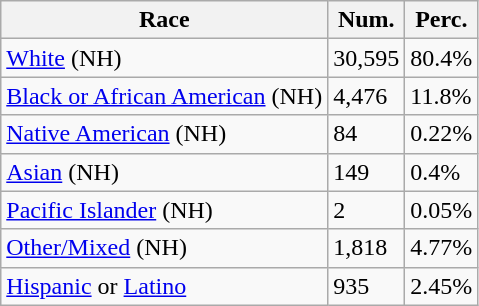<table class="wikitable">
<tr>
<th>Race</th>
<th>Num.</th>
<th>Perc.</th>
</tr>
<tr>
<td><a href='#'>White</a> (NH)</td>
<td>30,595</td>
<td>80.4%</td>
</tr>
<tr>
<td><a href='#'>Black or African American</a> (NH)</td>
<td>4,476</td>
<td>11.8%</td>
</tr>
<tr>
<td><a href='#'>Native American</a> (NH)</td>
<td>84</td>
<td>0.22%</td>
</tr>
<tr>
<td><a href='#'>Asian</a> (NH)</td>
<td>149</td>
<td>0.4%</td>
</tr>
<tr>
<td><a href='#'>Pacific Islander</a> (NH)</td>
<td>2</td>
<td>0.05%</td>
</tr>
<tr>
<td><a href='#'>Other/Mixed</a> (NH)</td>
<td>1,818</td>
<td>4.77%</td>
</tr>
<tr>
<td><a href='#'>Hispanic</a> or <a href='#'>Latino</a></td>
<td>935</td>
<td>2.45%</td>
</tr>
</table>
